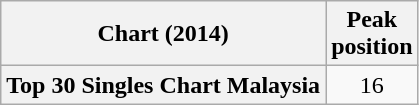<table class="wikitable sortable plainrowheaders">
<tr>
<th scope="col">Chart (2014)</th>
<th scope="col">Peak<br>position</th>
</tr>
<tr>
<th scope="row">Top 30 Singles Chart Malaysia</th>
<td style="text-align:center;">16</td>
</tr>
</table>
